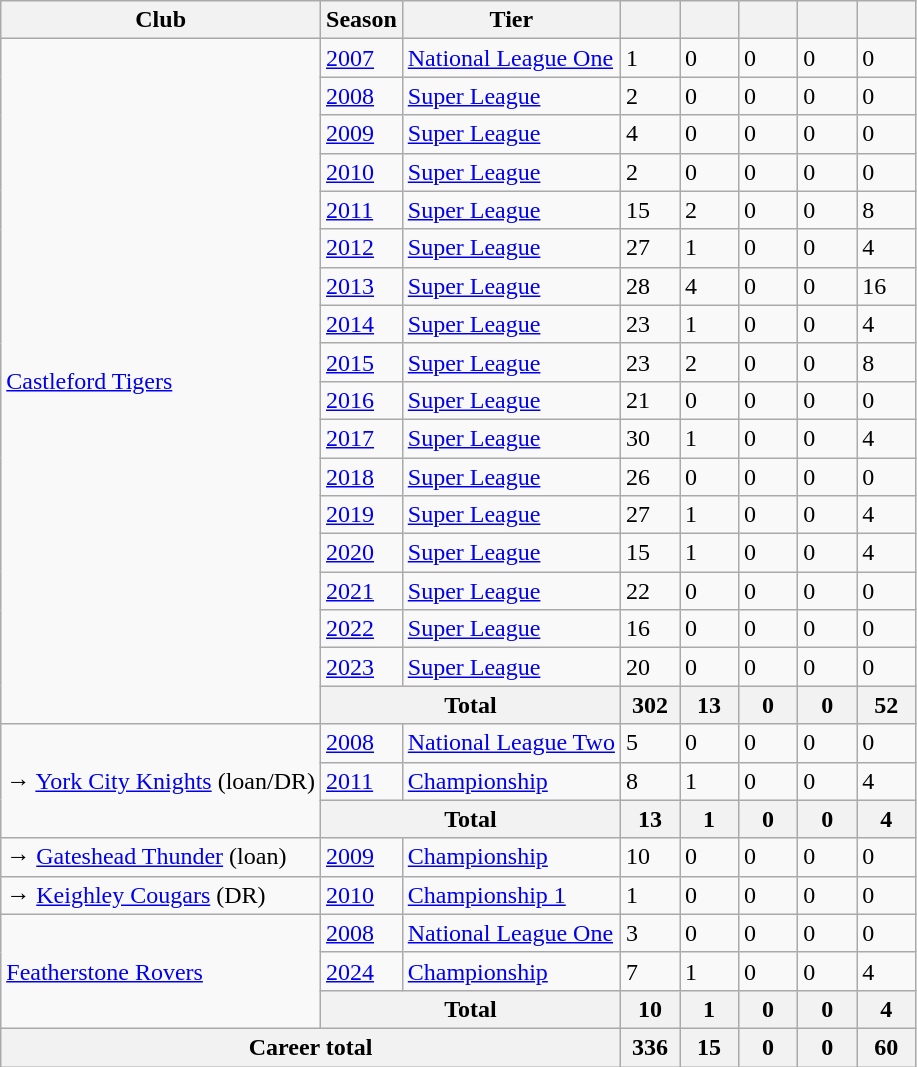<table class="wikitable defaultcenter">
<tr>
<th>Club</th>
<th>Season</th>
<th>Tier</th>
<th style="width:2em;"></th>
<th style="width:2em;"></th>
<th style="width:2em;"></th>
<th style="width:2em;"></th>
<th style="width:2em;"></th>
</tr>
<tr>
<td rowspan="18" style="text-align:left;"> <a href='#'>Castleford Tigers</a></td>
<td><a href='#'>2007</a></td>
<td><a href='#'>National League One</a></td>
<td>1</td>
<td>0</td>
<td>0</td>
<td>0</td>
<td>0</td>
</tr>
<tr>
<td><a href='#'>2008</a></td>
<td><a href='#'>Super League</a></td>
<td>2</td>
<td>0</td>
<td>0</td>
<td>0</td>
<td>0</td>
</tr>
<tr>
<td><a href='#'>2009</a></td>
<td><a href='#'>Super League</a></td>
<td>4</td>
<td>0</td>
<td>0</td>
<td>0</td>
<td>0</td>
</tr>
<tr>
<td><a href='#'>2010</a></td>
<td><a href='#'>Super League</a></td>
<td>2</td>
<td>0</td>
<td>0</td>
<td>0</td>
<td>0</td>
</tr>
<tr>
<td><a href='#'>2011</a></td>
<td><a href='#'>Super League</a></td>
<td>15</td>
<td>2</td>
<td>0</td>
<td>0</td>
<td>8</td>
</tr>
<tr>
<td><a href='#'>2012</a></td>
<td><a href='#'>Super League</a></td>
<td>27</td>
<td>1</td>
<td>0</td>
<td>0</td>
<td>4</td>
</tr>
<tr>
<td><a href='#'>2013</a></td>
<td><a href='#'>Super League</a></td>
<td>28</td>
<td>4</td>
<td>0</td>
<td>0</td>
<td>16</td>
</tr>
<tr>
<td><a href='#'>2014</a></td>
<td><a href='#'>Super League</a></td>
<td>23</td>
<td>1</td>
<td>0</td>
<td>0</td>
<td>4</td>
</tr>
<tr>
<td><a href='#'>2015</a></td>
<td><a href='#'>Super League</a></td>
<td>23</td>
<td>2</td>
<td>0</td>
<td>0</td>
<td>8</td>
</tr>
<tr>
<td><a href='#'>2016</a></td>
<td><a href='#'>Super League</a></td>
<td>21</td>
<td>0</td>
<td>0</td>
<td>0</td>
<td>0</td>
</tr>
<tr>
<td><a href='#'>2017</a></td>
<td><a href='#'>Super League</a></td>
<td>30</td>
<td>1</td>
<td>0</td>
<td>0</td>
<td>4</td>
</tr>
<tr>
<td><a href='#'>2018</a></td>
<td><a href='#'>Super League</a></td>
<td>26</td>
<td>0</td>
<td>0</td>
<td>0</td>
<td>0</td>
</tr>
<tr>
<td><a href='#'>2019</a></td>
<td><a href='#'>Super League</a></td>
<td>27</td>
<td>1</td>
<td>0</td>
<td>0</td>
<td>4</td>
</tr>
<tr>
<td><a href='#'>2020</a></td>
<td><a href='#'>Super League</a></td>
<td>15</td>
<td>1</td>
<td>0</td>
<td>0</td>
<td>4</td>
</tr>
<tr>
<td><a href='#'>2021</a></td>
<td><a href='#'>Super League</a></td>
<td>22</td>
<td>0</td>
<td>0</td>
<td>0</td>
<td>0</td>
</tr>
<tr>
<td><a href='#'>2022</a></td>
<td><a href='#'>Super League</a></td>
<td>16</td>
<td>0</td>
<td>0</td>
<td>0</td>
<td>0</td>
</tr>
<tr>
<td><a href='#'>2023</a></td>
<td><a href='#'>Super League</a></td>
<td>20</td>
<td>0</td>
<td>0</td>
<td>0</td>
<td>0</td>
</tr>
<tr>
<th colspan="2">Total</th>
<th>302</th>
<th>13</th>
<th>0</th>
<th>0</th>
<th>52</th>
</tr>
<tr>
<td rowspan="3" style="text-align:left;">→  <a href='#'>York City Knights</a> (loan/DR)</td>
<td><a href='#'>2008</a></td>
<td><a href='#'>National League Two</a></td>
<td>5</td>
<td>0</td>
<td>0</td>
<td>0</td>
<td>0</td>
</tr>
<tr>
<td><a href='#'>2011</a></td>
<td><a href='#'>Championship</a></td>
<td>8</td>
<td>1</td>
<td>0</td>
<td>0</td>
<td>4</td>
</tr>
<tr>
<th colspan="2">Total</th>
<th>13</th>
<th>1</th>
<th>0</th>
<th>0</th>
<th>4</th>
</tr>
<tr>
<td style="text-align:left;">→  <a href='#'>Gateshead Thunder</a> (loan)</td>
<td><a href='#'>2009</a></td>
<td><a href='#'>Championship</a></td>
<td>10</td>
<td>0</td>
<td>0</td>
<td>0</td>
<td>0</td>
</tr>
<tr>
<td style="text-align:left;">→  <a href='#'>Keighley Cougars</a> (DR)</td>
<td><a href='#'>2010</a></td>
<td><a href='#'>Championship 1</a></td>
<td>1</td>
<td>0</td>
<td>0</td>
<td>0</td>
<td>0</td>
</tr>
<tr>
<td rowspan="3" style="text-align:left;"> <a href='#'>Featherstone Rovers</a></td>
<td><a href='#'>2008</a></td>
<td><a href='#'>National League One</a></td>
<td>3</td>
<td>0</td>
<td>0</td>
<td>0</td>
<td>0</td>
</tr>
<tr>
<td><a href='#'>2024</a></td>
<td><a href='#'>Championship</a></td>
<td>7</td>
<td>1</td>
<td>0</td>
<td>0</td>
<td>4</td>
</tr>
<tr>
<th colspan="2">Total</th>
<th>10</th>
<th>1</th>
<th>0</th>
<th>0</th>
<th>4</th>
</tr>
<tr>
<th colspan="3">Career total</th>
<th>336</th>
<th>15</th>
<th>0</th>
<th>0</th>
<th>60</th>
</tr>
</table>
